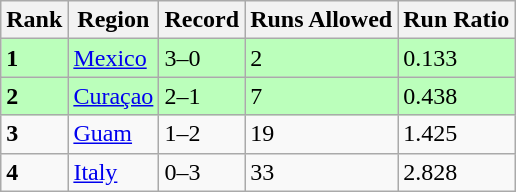<table class="wikitable">
<tr>
<th>Rank</th>
<th>Region</th>
<th>Record</th>
<th>Runs Allowed</th>
<th>Run Ratio</th>
</tr>
<tr style="background:#bfb;">
<td><strong>1</strong></td>
<td> <a href='#'>Mexico</a></td>
<td>3–0</td>
<td>2</td>
<td>0.133</td>
</tr>
<tr style="background:#bfb;">
<td><strong>2</strong></td>
<td> <a href='#'>Curaçao</a></td>
<td>2–1</td>
<td>7</td>
<td>0.438</td>
</tr>
<tr>
<td><strong>3</strong></td>
<td> <a href='#'>Guam</a></td>
<td>1–2</td>
<td>19</td>
<td>1.425</td>
</tr>
<tr>
<td><strong>4</strong></td>
<td> <a href='#'>Italy</a></td>
<td>0–3</td>
<td>33</td>
<td>2.828</td>
</tr>
</table>
